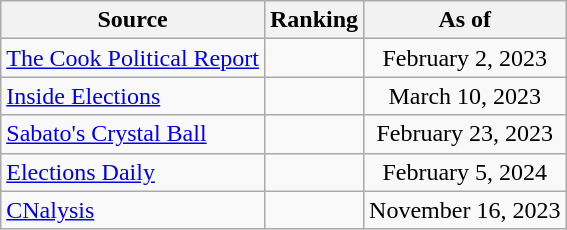<table class="wikitable" style="text-align:center">
<tr>
<th>Source</th>
<th>Ranking</th>
<th>As of</th>
</tr>
<tr>
<td style="text-align:left"><a href='#'>The Cook Political Report</a></td>
<td></td>
<td>February 2, 2023</td>
</tr>
<tr>
<td style="text-align:left"><a href='#'>Inside Elections</a></td>
<td></td>
<td>March 10, 2023</td>
</tr>
<tr>
<td style="text-align:left"><a href='#'>Sabato's Crystal Ball</a></td>
<td></td>
<td>February 23, 2023</td>
</tr>
<tr>
<td style="text-align:left"><a href='#'>Elections Daily</a></td>
<td></td>
<td>February 5, 2024</td>
</tr>
<tr>
<td style="text-align:left"><a href='#'>CNalysis</a></td>
<td></td>
<td>November 16, 2023</td>
</tr>
</table>
